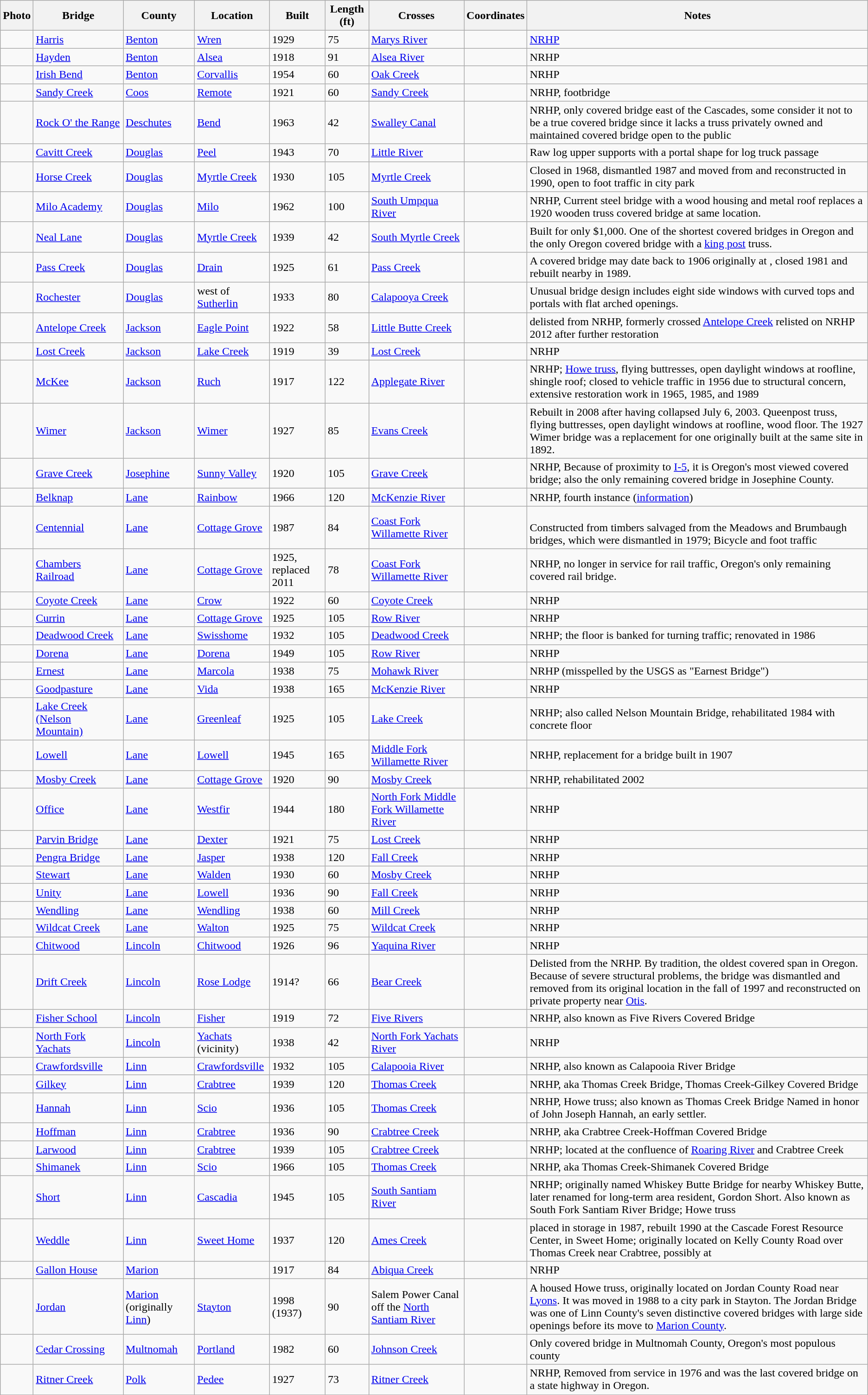<table class="wikitable sortable">
<tr>
<th>Photo</th>
<th>Bridge</th>
<th>County</th>
<th>Location</th>
<th>Built</th>
<th>Length (ft)</th>
<th>Crosses</th>
<th>Coordinates</th>
<th>Notes</th>
</tr>
<tr>
<td></td>
<td><a href='#'>Harris</a></td>
<td><a href='#'>Benton</a></td>
<td><a href='#'>Wren</a></td>
<td>1929</td>
<td>75</td>
<td><a href='#'>Marys River</a></td>
<td></td>
<td><a href='#'>NRHP</a></td>
</tr>
<tr>
<td></td>
<td><a href='#'>Hayden</a></td>
<td><a href='#'>Benton</a></td>
<td><a href='#'>Alsea</a></td>
<td>1918</td>
<td>91</td>
<td><a href='#'>Alsea River</a></td>
<td></td>
<td>NRHP</td>
</tr>
<tr>
<td></td>
<td><a href='#'>Irish Bend</a></td>
<td><a href='#'>Benton</a></td>
<td><a href='#'>Corvallis</a></td>
<td>1954</td>
<td>60</td>
<td><a href='#'>Oak Creek</a></td>
<td></td>
<td>NRHP</td>
</tr>
<tr>
<td></td>
<td><a href='#'>Sandy Creek</a></td>
<td><a href='#'>Coos</a></td>
<td><a href='#'>Remote</a></td>
<td>1921</td>
<td>60</td>
<td><a href='#'>Sandy Creek</a></td>
<td></td>
<td>NRHP, footbridge</td>
</tr>
<tr>
<td></td>
<td><a href='#'>Rock O' the Range</a></td>
<td><a href='#'>Deschutes</a></td>
<td><a href='#'>Bend</a></td>
<td>1963</td>
<td>42</td>
<td><a href='#'>Swalley Canal</a></td>
<td></td>
<td>NRHP, only covered bridge east of the Cascades, some consider it not to be a true covered bridge since it lacks a truss privately owned and maintained covered bridge open to the public</td>
</tr>
<tr>
<td></td>
<td><a href='#'>Cavitt Creek</a></td>
<td><a href='#'>Douglas</a></td>
<td><a href='#'>Peel</a></td>
<td>1943</td>
<td>70</td>
<td><a href='#'>Little River</a></td>
<td></td>
<td>Raw log upper supports with a portal shape for log truck passage</td>
</tr>
<tr>
<td></td>
<td><a href='#'>Horse Creek</a></td>
<td><a href='#'>Douglas</a></td>
<td><a href='#'>Myrtle Creek</a></td>
<td>1930</td>
<td>105</td>
<td><a href='#'>Myrtle Creek</a></td>
<td></td>
<td>Closed in 1968, dismantled 1987 and moved from  and reconstructed in 1990, open to foot traffic in city park</td>
</tr>
<tr>
<td></td>
<td><a href='#'>Milo Academy</a></td>
<td><a href='#'>Douglas</a></td>
<td><a href='#'>Milo</a></td>
<td>1962</td>
<td>100</td>
<td><a href='#'>South Umpqua River</a></td>
<td></td>
<td>NRHP, Current steel bridge with a wood housing and metal roof replaces a 1920 wooden truss covered bridge at same location.</td>
</tr>
<tr>
<td></td>
<td><a href='#'>Neal Lane</a></td>
<td><a href='#'>Douglas</a></td>
<td><a href='#'>Myrtle Creek</a></td>
<td>1939</td>
<td>42</td>
<td><a href='#'>South Myrtle Creek</a></td>
<td></td>
<td>Built for only $1,000. One of the shortest covered bridges in Oregon and the only Oregon covered bridge with a <a href='#'>king post</a> truss.</td>
</tr>
<tr>
<td></td>
<td><a href='#'>Pass Creek</a></td>
<td><a href='#'>Douglas</a></td>
<td><a href='#'>Drain</a></td>
<td>1925</td>
<td>61</td>
<td><a href='#'>Pass Creek</a></td>
<td></td>
<td>A covered bridge may date back to 1906 originally at , closed 1981 and rebuilt nearby in 1989.</td>
</tr>
<tr>
<td></td>
<td><a href='#'>Rochester</a></td>
<td><a href='#'>Douglas</a></td>
<td> west of <a href='#'>Sutherlin</a></td>
<td>1933</td>
<td>80</td>
<td><a href='#'>Calapooya Creek</a></td>
<td></td>
<td>Unusual bridge design includes eight side windows with curved tops and portals with flat arched openings.</td>
</tr>
<tr>
<td></td>
<td><a href='#'>Antelope Creek</a></td>
<td><a href='#'>Jackson</a></td>
<td><a href='#'>Eagle Point</a></td>
<td>1922</td>
<td>58</td>
<td><a href='#'>Little Butte Creek</a></td>
<td></td>
<td>delisted from NRHP, formerly crossed <a href='#'>Antelope Creek</a> relisted on NRHP 2012 after further restoration</td>
</tr>
<tr>
<td></td>
<td><a href='#'>Lost Creek</a></td>
<td><a href='#'>Jackson</a></td>
<td><a href='#'>Lake Creek</a></td>
<td>1919</td>
<td>39</td>
<td><a href='#'>Lost Creek</a></td>
<td></td>
<td>NRHP</td>
</tr>
<tr>
<td></td>
<td><a href='#'>McKee</a></td>
<td><a href='#'>Jackson</a></td>
<td><a href='#'>Ruch</a></td>
<td>1917</td>
<td>122</td>
<td><a href='#'>Applegate River</a></td>
<td></td>
<td>NRHP; <a href='#'>Howe truss</a>, flying buttresses, open daylight windows at roofline, shingle roof; closed to vehicle traffic in 1956 due to structural concern, extensive restoration work in 1965, 1985, and 1989</td>
</tr>
<tr>
<td></td>
<td><a href='#'>Wimer</a></td>
<td><a href='#'>Jackson</a></td>
<td><a href='#'>Wimer</a></td>
<td>1927</td>
<td>85</td>
<td><a href='#'>Evans Creek</a></td>
<td></td>
<td>Rebuilt in 2008 after having collapsed July 6, 2003. Queenpost truss, flying buttresses, open daylight windows at roofline, wood floor. The 1927 Wimer bridge was a replacement for one originally built at the same site in 1892.</td>
</tr>
<tr>
<td></td>
<td><a href='#'>Grave Creek</a></td>
<td><a href='#'>Josephine</a></td>
<td><a href='#'>Sunny Valley</a></td>
<td>1920</td>
<td>105</td>
<td><a href='#'>Grave Creek</a></td>
<td></td>
<td>NRHP, Because of proximity to <a href='#'>I-5</a>, it is Oregon's most viewed covered bridge; also the only remaining covered bridge in Josephine County.</td>
</tr>
<tr>
<td></td>
<td><a href='#'>Belknap</a></td>
<td><a href='#'>Lane</a></td>
<td><a href='#'>Rainbow</a></td>
<td>1966</td>
<td>120</td>
<td><a href='#'>McKenzie River</a></td>
<td></td>
<td>NRHP, fourth instance (<a href='#'>information</a>)</td>
</tr>
<tr>
<td></td>
<td><a href='#'>Centennial</a></td>
<td><a href='#'>Lane</a></td>
<td><a href='#'>Cottage Grove</a></td>
<td>1987</td>
<td>84</td>
<td><a href='#'>Coast Fork Willamette River</a></td>
<td></td>
<td><br>Constructed from timbers salvaged from the Meadows and Brumbaugh bridges, which were dismantled in 1979; Bicycle and foot traffic</td>
</tr>
<tr>
<td></td>
<td><a href='#'>Chambers Railroad</a></td>
<td><a href='#'>Lane</a></td>
<td><a href='#'>Cottage Grove</a></td>
<td>1925, replaced 2011</td>
<td>78</td>
<td><a href='#'>Coast Fork Willamette River</a></td>
<td></td>
<td>NRHP, no longer in service for rail traffic, Oregon's only remaining covered rail bridge.</td>
</tr>
<tr>
<td></td>
<td><a href='#'>Coyote Creek</a></td>
<td><a href='#'>Lane</a></td>
<td><a href='#'>Crow</a></td>
<td>1922</td>
<td>60</td>
<td><a href='#'>Coyote Creek</a></td>
<td></td>
<td>NRHP</td>
</tr>
<tr>
<td></td>
<td><a href='#'>Currin</a></td>
<td><a href='#'>Lane</a></td>
<td><a href='#'>Cottage Grove</a></td>
<td>1925</td>
<td>105</td>
<td><a href='#'>Row River</a></td>
<td></td>
<td>NRHP</td>
</tr>
<tr>
<td></td>
<td><a href='#'>Deadwood Creek</a></td>
<td><a href='#'>Lane</a></td>
<td><a href='#'>Swisshome</a></td>
<td>1932</td>
<td>105</td>
<td><a href='#'>Deadwood Creek</a></td>
<td></td>
<td>NRHP; the floor is banked for turning traffic; renovated in 1986</td>
</tr>
<tr>
<td></td>
<td><a href='#'>Dorena</a></td>
<td><a href='#'>Lane</a></td>
<td><a href='#'>Dorena</a></td>
<td>1949</td>
<td>105</td>
<td><a href='#'>Row River</a></td>
<td></td>
<td>NRHP</td>
</tr>
<tr>
<td></td>
<td><a href='#'>Ernest</a></td>
<td><a href='#'>Lane</a></td>
<td><a href='#'>Marcola</a></td>
<td>1938</td>
<td>75</td>
<td><a href='#'>Mohawk River</a></td>
<td></td>
<td>NRHP (misspelled by the USGS as "Earnest Bridge")</td>
</tr>
<tr>
<td></td>
<td><a href='#'>Goodpasture</a></td>
<td><a href='#'>Lane</a></td>
<td><a href='#'>Vida</a></td>
<td>1938</td>
<td>165</td>
<td><a href='#'>McKenzie River</a></td>
<td></td>
<td>NRHP</td>
</tr>
<tr>
<td></td>
<td><a href='#'>Lake Creek (Nelson Mountain)</a></td>
<td><a href='#'>Lane</a></td>
<td><a href='#'>Greenleaf</a></td>
<td>1925</td>
<td>105</td>
<td><a href='#'>Lake Creek</a></td>
<td></td>
<td>NRHP; also called Nelson Mountain Bridge, rehabilitated 1984 with concrete floor</td>
</tr>
<tr>
<td></td>
<td><a href='#'>Lowell</a></td>
<td><a href='#'>Lane</a></td>
<td><a href='#'>Lowell</a></td>
<td>1945</td>
<td>165</td>
<td><a href='#'>Middle Fork Willamette River</a></td>
<td></td>
<td>NRHP, replacement for a bridge built in 1907</td>
</tr>
<tr>
<td></td>
<td><a href='#'>Mosby Creek</a></td>
<td><a href='#'>Lane</a></td>
<td><a href='#'>Cottage Grove</a></td>
<td>1920</td>
<td>90</td>
<td><a href='#'>Mosby Creek</a></td>
<td></td>
<td>NRHP, rehabilitated 2002</td>
</tr>
<tr>
<td></td>
<td><a href='#'>Office</a></td>
<td><a href='#'>Lane</a></td>
<td><a href='#'>Westfir</a></td>
<td>1944</td>
<td>180</td>
<td><a href='#'>North Fork Middle Fork Willamette River</a></td>
<td></td>
<td>NRHP</td>
</tr>
<tr>
<td></td>
<td><a href='#'>Parvin Bridge</a></td>
<td><a href='#'>Lane</a></td>
<td><a href='#'>Dexter</a></td>
<td>1921</td>
<td>75</td>
<td><a href='#'>Lost Creek</a></td>
<td></td>
<td>NRHP</td>
</tr>
<tr>
<td></td>
<td><a href='#'>Pengra Bridge</a></td>
<td><a href='#'>Lane</a></td>
<td><a href='#'>Jasper</a></td>
<td>1938</td>
<td>120</td>
<td><a href='#'>Fall Creek</a></td>
<td></td>
<td>NRHP</td>
</tr>
<tr>
<td></td>
<td><a href='#'>Stewart</a></td>
<td><a href='#'>Lane</a></td>
<td><a href='#'>Walden</a></td>
<td>1930</td>
<td>60</td>
<td><a href='#'>Mosby Creek</a></td>
<td></td>
<td>NRHP</td>
</tr>
<tr>
<td></td>
<td><a href='#'>Unity</a></td>
<td><a href='#'>Lane</a></td>
<td><a href='#'>Lowell</a></td>
<td>1936</td>
<td>90</td>
<td><a href='#'>Fall Creek</a></td>
<td></td>
<td>NRHP</td>
</tr>
<tr>
<td></td>
<td><a href='#'>Wendling</a></td>
<td><a href='#'>Lane</a></td>
<td><a href='#'>Wendling</a></td>
<td>1938</td>
<td>60</td>
<td><a href='#'>Mill Creek</a></td>
<td></td>
<td>NRHP</td>
</tr>
<tr>
<td></td>
<td><a href='#'>Wildcat Creek</a></td>
<td><a href='#'>Lane</a></td>
<td><a href='#'>Walton</a></td>
<td>1925</td>
<td>75</td>
<td><a href='#'>Wildcat Creek</a></td>
<td></td>
<td>NRHP</td>
</tr>
<tr>
<td></td>
<td><a href='#'>Chitwood</a></td>
<td><a href='#'>Lincoln</a></td>
<td><a href='#'>Chitwood</a></td>
<td>1926</td>
<td>96</td>
<td><a href='#'>Yaquina River</a></td>
<td></td>
<td>NRHP</td>
</tr>
<tr>
<td></td>
<td><a href='#'>Drift Creek</a></td>
<td><a href='#'>Lincoln</a></td>
<td><a href='#'>Rose Lodge</a></td>
<td>1914?</td>
<td>66</td>
<td><a href='#'>Bear Creek</a></td>
<td></td>
<td>Delisted from the NRHP. By tradition,  the oldest covered span in Oregon. Because of severe structural problems, the bridge was dismantled and removed from its original location in the fall of 1997 and reconstructed on private property near <a href='#'>Otis</a>.</td>
</tr>
<tr>
<td></td>
<td><a href='#'>Fisher School</a></td>
<td><a href='#'>Lincoln</a></td>
<td><a href='#'>Fisher</a></td>
<td>1919</td>
<td>72</td>
<td><a href='#'>Five Rivers</a></td>
<td></td>
<td>NRHP, also known as Five Rivers Covered Bridge</td>
</tr>
<tr>
<td></td>
<td><a href='#'>North Fork Yachats</a></td>
<td><a href='#'>Lincoln</a></td>
<td><a href='#'>Yachats</a> (vicinity)</td>
<td>1938</td>
<td>42</td>
<td><a href='#'>North Fork Yachats River</a></td>
<td></td>
<td>NRHP</td>
</tr>
<tr>
<td></td>
<td><a href='#'>Crawfordsville</a></td>
<td><a href='#'>Linn</a></td>
<td><a href='#'>Crawfordsville</a></td>
<td>1932</td>
<td>105</td>
<td><a href='#'>Calapooia River</a></td>
<td></td>
<td>NRHP, also known as Calapooia River Bridge</td>
</tr>
<tr>
<td></td>
<td><a href='#'>Gilkey</a></td>
<td><a href='#'>Linn</a></td>
<td><a href='#'>Crabtree</a></td>
<td>1939</td>
<td>120</td>
<td><a href='#'>Thomas Creek</a></td>
<td></td>
<td>NRHP, aka Thomas Creek Bridge, Thomas Creek-Gilkey Covered Bridge</td>
</tr>
<tr>
<td></td>
<td><a href='#'>Hannah</a></td>
<td><a href='#'>Linn</a></td>
<td><a href='#'>Scio</a></td>
<td>1936</td>
<td>105</td>
<td><a href='#'>Thomas Creek</a></td>
<td></td>
<td>NRHP, Howe truss; also known as Thomas Creek Bridge Named in honor of John Joseph Hannah, an early settler.</td>
</tr>
<tr>
<td></td>
<td><a href='#'>Hoffman</a></td>
<td><a href='#'>Linn</a></td>
<td><a href='#'>Crabtree</a></td>
<td>1936</td>
<td>90</td>
<td><a href='#'>Crabtree Creek</a></td>
<td></td>
<td>NRHP, aka Crabtree Creek-Hoffman Covered Bridge</td>
</tr>
<tr>
<td></td>
<td><a href='#'>Larwood</a></td>
<td><a href='#'>Linn</a></td>
<td><a href='#'>Crabtree</a></td>
<td>1939</td>
<td>105</td>
<td><a href='#'>Crabtree Creek</a></td>
<td></td>
<td>NRHP; located at the confluence of <a href='#'>Roaring River</a> and Crabtree Creek</td>
</tr>
<tr>
<td></td>
<td><a href='#'>Shimanek</a></td>
<td><a href='#'>Linn</a></td>
<td><a href='#'>Scio</a></td>
<td>1966</td>
<td>105</td>
<td><a href='#'>Thomas Creek</a></td>
<td></td>
<td>NRHP, aka Thomas Creek-Shimanek Covered Bridge</td>
</tr>
<tr>
<td></td>
<td><a href='#'>Short</a></td>
<td><a href='#'>Linn</a></td>
<td><a href='#'>Cascadia</a></td>
<td>1945</td>
<td>105</td>
<td><a href='#'>South Santiam River</a></td>
<td></td>
<td>NRHP; originally named Whiskey Butte Bridge for nearby Whiskey Butte, later renamed for long-term area resident, Gordon Short.  Also known as South Fork Santiam River Bridge; Howe truss</td>
</tr>
<tr>
<td></td>
<td><a href='#'>Weddle</a></td>
<td><a href='#'>Linn</a></td>
<td><a href='#'>Sweet Home</a></td>
<td>1937</td>
<td>120</td>
<td><a href='#'>Ames Creek</a></td>
<td></td>
<td>placed in storage in 1987, rebuilt 1990 at the Cascade Forest Resource Center, in Sweet Home; originally located on Kelly County Road over Thomas Creek near Crabtree, possibly at </td>
</tr>
<tr>
<td></td>
<td><a href='#'>Gallon House</a></td>
<td><a href='#'>Marion</a></td>
<td></td>
<td>1917</td>
<td>84</td>
<td><a href='#'>Abiqua Creek</a></td>
<td></td>
<td>NRHP</td>
</tr>
<tr>
<td></td>
<td><a href='#'>Jordan</a></td>
<td><a href='#'>Marion</a> (originally <a href='#'>Linn</a>)</td>
<td><a href='#'>Stayton</a></td>
<td>1998 (1937)</td>
<td>90</td>
<td>Salem Power Canal off the <a href='#'>North Santiam River</a></td>
<td></td>
<td>A housed Howe truss, originally located on Jordan County Road near <a href='#'>Lyons</a>. It was moved in 1988 to a city park in Stayton. The Jordan Bridge was one of Linn County's seven distinctive covered bridges with large side openings before its move to <a href='#'>Marion County</a>.</td>
</tr>
<tr>
<td></td>
<td><a href='#'>Cedar Crossing</a></td>
<td><a href='#'>Multnomah</a></td>
<td><a href='#'>Portland</a></td>
<td>1982</td>
<td>60</td>
<td><a href='#'>Johnson Creek</a></td>
<td></td>
<td>Only covered bridge in Multnomah County, Oregon's most populous county</td>
</tr>
<tr>
<td></td>
<td><a href='#'>Ritner Creek</a></td>
<td><a href='#'>Polk</a></td>
<td><a href='#'>Pedee</a></td>
<td>1927</td>
<td>73</td>
<td><a href='#'>Ritner Creek</a></td>
<td></td>
<td>NRHP, Removed from service in 1976 and was the last covered bridge on a state highway in Oregon.</td>
</tr>
</table>
